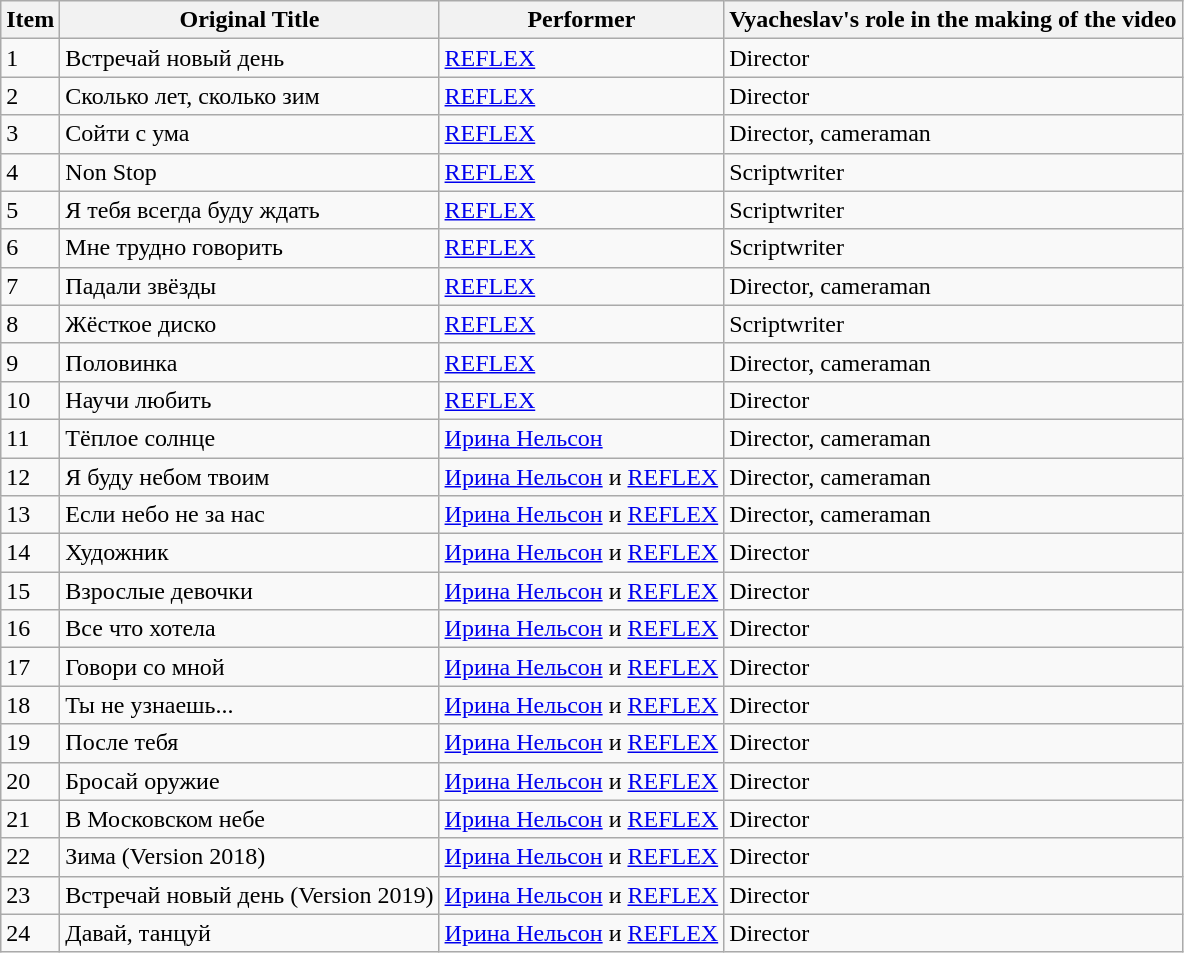<table class="wikitable">
<tr>
<th><strong>Item</strong></th>
<th><strong>Original Title</strong></th>
<th><strong>Performer</strong></th>
<th><strong>Vyacheslav's role in the making of the video</strong></th>
</tr>
<tr>
<td>1</td>
<td>Встречай новый день</td>
<td><a href='#'>REFLEX</a></td>
<td>Director</td>
</tr>
<tr>
<td>2</td>
<td>Сколько лет, сколько зим</td>
<td><a href='#'>REFLEX</a></td>
<td>Director</td>
</tr>
<tr>
<td>3</td>
<td>Сойти с ума</td>
<td><a href='#'>REFLEX</a></td>
<td>Director, cameraman</td>
</tr>
<tr>
<td>4</td>
<td>Non Stop</td>
<td><a href='#'>REFLEX</a></td>
<td>Scriptwriter</td>
</tr>
<tr>
<td>5</td>
<td>Я тебя всегда буду ждать</td>
<td><a href='#'>REFLEX</a></td>
<td>Scriptwriter</td>
</tr>
<tr>
<td>6</td>
<td>Мне трудно говорить</td>
<td><a href='#'>REFLEX</a></td>
<td>Scriptwriter</td>
</tr>
<tr>
<td>7</td>
<td>Падали звёзды</td>
<td><a href='#'>REFLEX</a></td>
<td>Director, cameraman</td>
</tr>
<tr>
<td>8</td>
<td>Жёсткое диско</td>
<td><a href='#'>REFLEX</a></td>
<td>Scriptwriter</td>
</tr>
<tr>
<td>9</td>
<td>Половинка</td>
<td><a href='#'>REFLEX</a></td>
<td>Director, cameraman</td>
</tr>
<tr>
<td>10</td>
<td>Научи любить</td>
<td><a href='#'>REFLEX</a></td>
<td>Director</td>
</tr>
<tr>
<td>11</td>
<td>Тёплое солнце</td>
<td><a href='#'>Ирина Нельсон</a></td>
<td>Director, cameraman</td>
</tr>
<tr>
<td>12</td>
<td>Я буду небом твоим</td>
<td><a href='#'>Ирина Нельсон</a> и <a href='#'>REFLEX</a></td>
<td>Director, cameraman</td>
</tr>
<tr>
<td>13</td>
<td>Если небо не за нас</td>
<td><a href='#'>Ирина Нельсон</a> и <a href='#'>REFLEX</a></td>
<td>Director, cameraman</td>
</tr>
<tr>
<td>14</td>
<td>Художник</td>
<td><a href='#'>Ирина Нельсон</a> и <a href='#'>REFLEX</a></td>
<td>Director</td>
</tr>
<tr>
<td>15</td>
<td>Взрослые девочки</td>
<td><a href='#'>Ирина Нельсон</a> и <a href='#'>REFLEX</a></td>
<td>Director</td>
</tr>
<tr>
<td>16</td>
<td>Все что хотела</td>
<td><a href='#'>Ирина Нельсон</a> и <a href='#'>REFLEX</a></td>
<td>Director</td>
</tr>
<tr>
<td>17</td>
<td>Говори со мной</td>
<td><a href='#'>Ирина Нельсон</a> и <a href='#'>REFLEX</a></td>
<td>Director</td>
</tr>
<tr>
<td>18</td>
<td>Ты не узнаешь...</td>
<td><a href='#'>Ирина Нельсон</a> и <a href='#'>REFLEX</a></td>
<td>Director</td>
</tr>
<tr>
<td>19</td>
<td>После тебя</td>
<td><a href='#'>Ирина Нельсон</a> и <a href='#'>REFLEX</a></td>
<td>Director</td>
</tr>
<tr>
<td>20</td>
<td>Бросай оружие</td>
<td><a href='#'>Ирина Нельсон</a> и <a href='#'>REFLEX</a></td>
<td>Director</td>
</tr>
<tr>
<td>21</td>
<td>В Московском небе</td>
<td><a href='#'>Ирина Нельсон</a> и <a href='#'>REFLEX</a></td>
<td>Director</td>
</tr>
<tr>
<td>22</td>
<td>Зима (Version 2018)</td>
<td><a href='#'>Ирина Нельсон</a> и <a href='#'>REFLEX</a></td>
<td>Director</td>
</tr>
<tr>
<td>23</td>
<td>Встречай новый день (Version 2019)</td>
<td><a href='#'>Ирина Нельсон</a> и <a href='#'>REFLEX</a></td>
<td>Director</td>
</tr>
<tr>
<td>24</td>
<td>Давай, танцуй</td>
<td><a href='#'>Ирина Нельсон</a> и <a href='#'>REFLEX</a></td>
<td>Director</td>
</tr>
</table>
